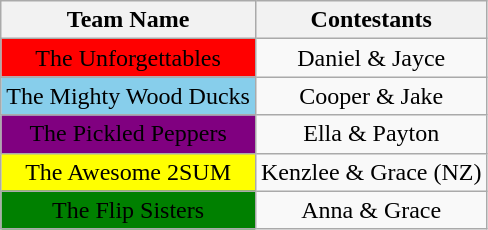<table class="wikitable" style="text-align:center">
<tr valign="top">
<th>Team Name</th>
<th>Contestants</th>
</tr>
<tr>
<td bgcolor="red">The Unforgettables</td>
<td>Daniel & Jayce</td>
</tr>
<tr>
<td bgcolor="skyblue">The Mighty Wood Ducks</td>
<td>Cooper & Jake</td>
</tr>
<tr>
<td bgcolor="purple">The Pickled Peppers</td>
<td>Ella & Payton</td>
</tr>
<tr>
<td bgcolor="yellow">The Awesome 2SUM</td>
<td>Kenzlee & Grace (NZ)</td>
</tr>
<tr>
<td bgcolor="green">The Flip Sisters</td>
<td>Anna & Grace</td>
</tr>
</table>
